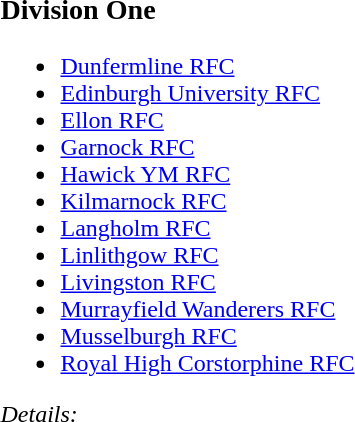<table>
<tr>
<td valign="top"><br><h3>Division One</h3><ul><li><a href='#'>Dunfermline RFC</a></li><li><a href='#'>Edinburgh University RFC</a></li><li><a href='#'>Ellon RFC</a></li><li><a href='#'>Garnock RFC</a></li><li><a href='#'>Hawick YM RFC</a></li><li><a href='#'>Kilmarnock RFC</a></li><li><a href='#'>Langholm RFC</a></li><li><a href='#'>Linlithgow RFC</a></li><li><a href='#'>Livingston RFC</a></li><li><a href='#'>Murrayfield Wanderers RFC</a></li><li><a href='#'>Musselburgh RFC</a></li><li><a href='#'>Royal High Corstorphine RFC</a></li></ul><em>Details:</em> </td>
</tr>
</table>
